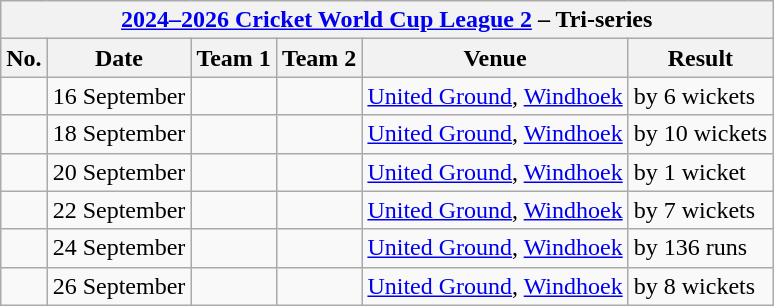<table class="wikitable">
<tr>
<th colspan="6"><a href='#'>2024–2026 Cricket World Cup League 2</a> – Tri-series</th>
</tr>
<tr>
<th>No.</th>
<th>Date</th>
<th>Team 1</th>
<th>Team 2</th>
<th>Venue</th>
<th>Result</th>
</tr>
<tr>
<td></td>
<td>16 September</td>
<td></td>
<td></td>
<td><a href='#'>United Ground</a>, <a href='#'>Windhoek</a></td>
<td> by 6 wickets</td>
</tr>
<tr>
<td></td>
<td>18 September</td>
<td></td>
<td></td>
<td><a href='#'>United Ground</a>, <a href='#'>Windhoek</a></td>
<td> by 10 wickets</td>
</tr>
<tr>
<td></td>
<td>20 September</td>
<td></td>
<td></td>
<td><a href='#'>United Ground</a>, <a href='#'>Windhoek</a></td>
<td> by 1 wicket</td>
</tr>
<tr>
<td></td>
<td>22 September</td>
<td></td>
<td></td>
<td><a href='#'>United Ground</a>, <a href='#'>Windhoek</a></td>
<td> by 7 wickets</td>
</tr>
<tr>
<td></td>
<td>24 September</td>
<td></td>
<td></td>
<td><a href='#'>United Ground</a>, <a href='#'>Windhoek</a></td>
<td> by 136 runs</td>
</tr>
<tr>
<td></td>
<td>26 September</td>
<td></td>
<td></td>
<td><a href='#'>United Ground</a>, <a href='#'>Windhoek</a></td>
<td> by 8 wickets</td>
</tr>
</table>
